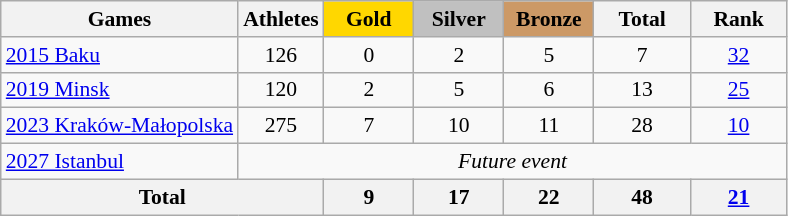<table class="wikitable" style="text-align:center; font-size:90%;">
<tr>
<th>Games</th>
<th>Athletes</th>
<td style="background:gold; width:3.7em; font-weight:bold;">Gold</td>
<td style="background:silver; width:3.7em; font-weight:bold;">Silver</td>
<td style="background:#cc9966; width:3.7em; font-weight:bold;">Bronze</td>
<th style="width:4em; font-weight:bold;">Total</th>
<th style="width:4em; font-weight:bold;">Rank</th>
</tr>
<tr>
<td align=left> <a href='#'>2015 Baku</a></td>
<td>126</td>
<td>0</td>
<td>2</td>
<td>5</td>
<td>7</td>
<td><a href='#'>32</a></td>
</tr>
<tr>
<td align=left> <a href='#'>2019 Minsk</a></td>
<td>120</td>
<td>2</td>
<td>5</td>
<td>6</td>
<td>13</td>
<td><a href='#'>25</a></td>
</tr>
<tr>
<td> <a href='#'>2023 Kraków-Małopolska</a></td>
<td>275</td>
<td>7</td>
<td>10</td>
<td>11</td>
<td>28</td>
<td><a href='#'>10</a></td>
</tr>
<tr>
<td align=left> <a href='#'>2027 Istanbul</a></td>
<td colspan=6><em>Future event</em></td>
</tr>
<tr>
<th colspan="2">Total</th>
<th>9</th>
<th>17</th>
<th>22</th>
<th>48</th>
<th><a href='#'>21</a></th>
</tr>
</table>
